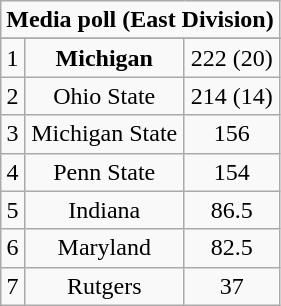<table class="wikitable" style="display: inline-table;">
<tr>
<td align="center" Colspan="3"><strong>Media poll (East Division)</strong></td>
</tr>
<tr align="center">
</tr>
<tr align="center">
<td>1</td>
<td><strong>Michigan</strong></td>
<td>222 (20)</td>
</tr>
<tr align="center">
<td>2</td>
<td>Ohio State</td>
<td>214 (14)</td>
</tr>
<tr align="center">
<td>3</td>
<td>Michigan State</td>
<td>156</td>
</tr>
<tr align="center">
<td>4</td>
<td>Penn State</td>
<td>154</td>
</tr>
<tr align="center">
<td>5</td>
<td>Indiana</td>
<td>86.5</td>
</tr>
<tr align="center">
<td>6</td>
<td>Maryland</td>
<td>82.5</td>
</tr>
<tr align="center">
<td>7</td>
<td>Rutgers</td>
<td>37</td>
</tr>
</table>
